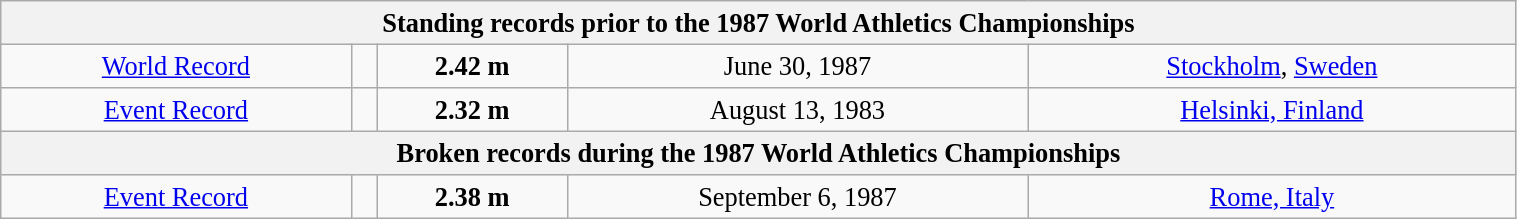<table class="wikitable" style=" text-align:center; font-size:110%;" width="80%">
<tr>
<th colspan="5">Standing records prior to the 1987 World Athletics Championships</th>
</tr>
<tr>
<td><a href='#'>World Record</a></td>
<td></td>
<td><strong>2.42 m</strong></td>
<td>June 30, 1987</td>
<td> <a href='#'>Stockholm</a>, <a href='#'>Sweden</a></td>
</tr>
<tr>
<td><a href='#'>Event Record</a></td>
<td></td>
<td><strong>2.32 m</strong></td>
<td>August 13, 1983</td>
<td> <a href='#'>Helsinki, Finland</a></td>
</tr>
<tr>
<th colspan="5">Broken records during the 1987 World Athletics Championships</th>
</tr>
<tr>
<td><a href='#'>Event Record</a></td>
<td></td>
<td><strong>2.38 m</strong></td>
<td>September 6, 1987</td>
<td> <a href='#'>Rome, Italy</a></td>
</tr>
</table>
